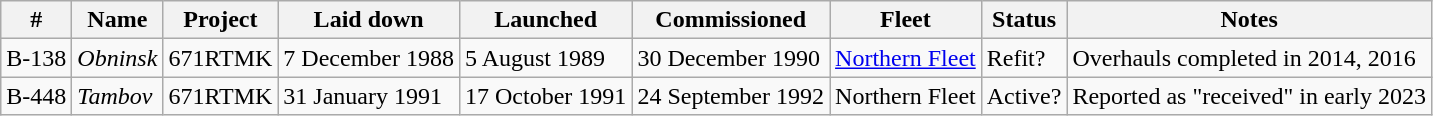<table class="wikitable">
<tr>
<th width=40>#</th>
<th>Name</th>
<th>Project</th>
<th>Laid down</th>
<th>Launched</th>
<th>Commissioned</th>
<th>Fleet</th>
<th>Status</th>
<th>Notes</th>
</tr>
<tr>
<td>B-138</td>
<td><em>Obninsk</em></td>
<td>671RTMK</td>
<td>7 December 1988</td>
<td>5 August 1989</td>
<td>30 December 1990</td>
<td><a href='#'>Northern Fleet</a></td>
<td>Refit?</td>
<td>Overhauls completed in 2014, 2016</td>
</tr>
<tr>
<td>B-448</td>
<td><em>Tambov</em></td>
<td>671RTMK</td>
<td>31 January 1991</td>
<td>17 October 1991</td>
<td>24 September 1992</td>
<td>Northern Fleet</td>
<td>Active?</td>
<td>Reported as "received" in early 2023</td>
</tr>
</table>
